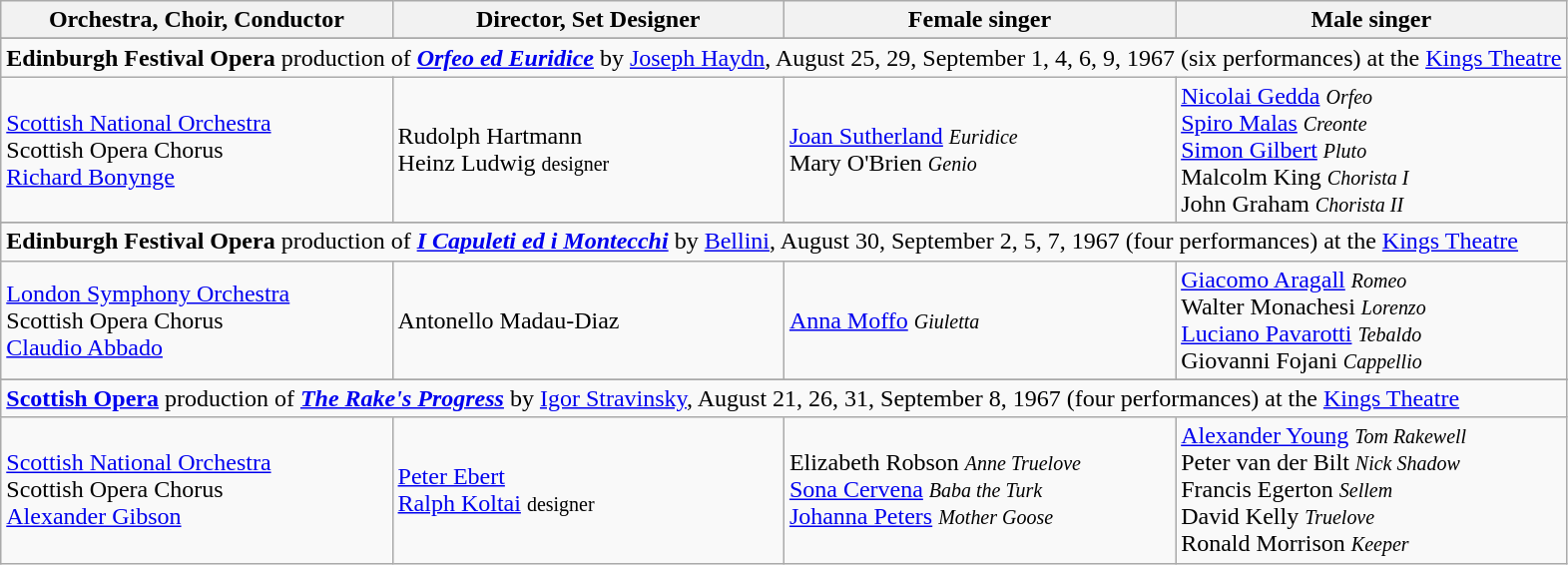<table class="wikitable toptextcells">
<tr class="hintergrundfarbe5">
<th style="width:25%;">Orchestra, Choir, Conductor</th>
<th style="width:25%;">Director, Set Designer</th>
<th style="width:25%;">Female singer</th>
<th style="width:25%;">Male singer</th>
</tr>
<tr>
</tr>
<tr class="hintergrundfarbe8">
<td colspan="9"><strong>Edinburgh Festival Opera</strong> production of <strong><em><a href='#'>Orfeo ed Euridice</a></em></strong> by <a href='#'>Joseph Haydn</a>, August 25, 29, September 1, 4, 6, 9, 1967 (six performances) at the <a href='#'>Kings Theatre</a></td>
</tr>
<tr>
<td><a href='#'>Scottish National Orchestra</a><br>Scottish Opera Chorus<br><a href='#'>Richard Bonynge</a></td>
<td>Rudolph Hartmann<br>Heinz Ludwig <small>designer</small></td>
<td><a href='#'>Joan Sutherland</a> <small><em>Euridice</em></small><br>Mary O'Brien <small><em>Genio</em></small></td>
<td><a href='#'>Nicolai Gedda</a> <small><em>Orfeo</em></small><br><a href='#'>Spiro Malas</a> <small><em>Creonte</em></small><br><a href='#'>Simon Gilbert</a> <small><em>Pluto</em></small><br>Malcolm King <small><em>Chorista I</em></small><br>John Graham <small><em>Chorista II</em></small></td>
</tr>
<tr>
</tr>
<tr class="hintergrundfarbe8">
<td colspan="9"><strong>Edinburgh Festival Opera</strong> production of <strong><em><a href='#'>I Capuleti ed i Montecchi</a></em></strong> by <a href='#'>Bellini</a>, August 30, September 2, 5, 7, 1967 (four performances) at the <a href='#'>Kings Theatre</a></td>
</tr>
<tr>
<td><a href='#'>London Symphony Orchestra</a><br>Scottish Opera Chorus<br><a href='#'>Claudio Abbado</a></td>
<td>Antonello Madau-Diaz</td>
<td><a href='#'>Anna Moffo</a> <small><em>Giuletta</em></small></td>
<td><a href='#'>Giacomo Aragall</a> <small><em>Romeo</em></small><br>Walter Monachesi <small><em>Lorenzo</em></small><br><a href='#'>Luciano Pavarotti</a> <small><em>Tebaldo</em></small><br>Giovanni Fojani <small><em>Cappellio</em></small></td>
</tr>
<tr>
</tr>
<tr class="hintergrundfarbe8">
<td colspan="9"><strong><a href='#'>Scottish Opera</a></strong> production of <strong><em><a href='#'>The Rake's Progress</a></em></strong> by <a href='#'>Igor Stravinsky</a>, August 21, 26, 31, September 8, 1967 (four performances) at the <a href='#'>Kings Theatre</a></td>
</tr>
<tr>
<td><a href='#'>Scottish National Orchestra</a><br>Scottish Opera Chorus<br><a href='#'>Alexander Gibson</a></td>
<td><a href='#'>Peter Ebert</a><br><a href='#'>Ralph Koltai</a> <small>designer</small></td>
<td>Elizabeth Robson <small><em>Anne Truelove</em></small><br><a href='#'>Sona Cervena</a> <small><em>Baba the Turk</em></small><br><a href='#'>Johanna Peters</a> <small><em>Mother Goose</em></small></td>
<td><a href='#'>Alexander Young</a> <small><em>Tom Rakewell</em></small><br>Peter van der Bilt <small><em>Nick Shadow</em></small><br>Francis Egerton <small><em>Sellem</em></small><br>David Kelly <small><em>Truelove</em></small><br>Ronald Morrison <small><em>Keeper</em></small></td>
</tr>
</table>
